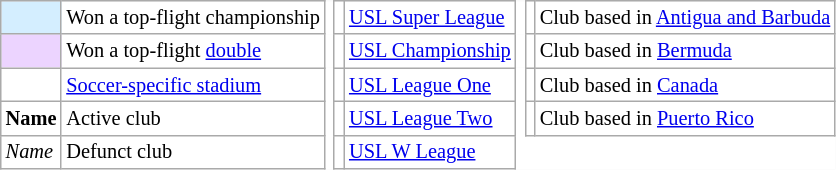<table class="wikitable" style="border:none; font-size:85%">
<tr bgcolor="white">
<td bgcolor="#d4eeff"></td>
<td>Won a top-flight championship</td>
<td style="border:none"></td>
<td></td>
<td><a href='#'>USL Super League</a></td>
<td style="border:none"></td>
<td></td>
<td>Club based in <a href='#'>Antigua and Barbuda</a></td>
</tr>
<tr bgcolor="white">
<td bgcolor="#ecd4ff"></td>
<td>Won a top-flight <a href='#'>double</a></td>
<td style="border:none"></td>
<td></td>
<td><a href='#'>USL Championship</a></td>
<td style="border:none"></td>
<td></td>
<td>Club based in <a href='#'>Bermuda</a></td>
</tr>
<tr bgcolor="white">
<td></td>
<td><a href='#'>Soccer-specific stadium</a></td>
<td style="border:none"></td>
<td></td>
<td><a href='#'>USL League One</a></td>
<td style="border:none"></td>
<td></td>
<td>Club based in <a href='#'>Canada</a></td>
</tr>
<tr bgcolor="white">
<td><strong>Name</strong></td>
<td>Active club</td>
<td style="border:none"></td>
<td></td>
<td><a href='#'>USL League Two</a></td>
<td style="border:none"></td>
<td></td>
<td>Club based in <a href='#'>Puerto Rico</a></td>
</tr>
<tr bgcolor="white">
<td><em>Name</em></td>
<td>Defunct club</td>
<td style="border:none"></td>
<td></td>
<td><a href='#'>USL W League</a></td>
<td style="border:none" colspan="3"></td>
</tr>
</table>
